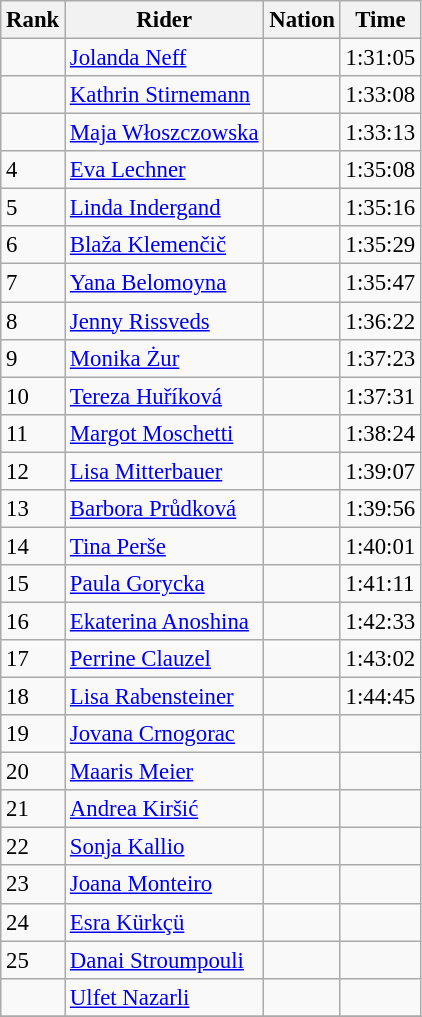<table class="wikitable" style="font-size:95%" style="width:35em;">
<tr>
<th>Rank</th>
<th>Rider</th>
<th>Nation</th>
<th>Time</th>
</tr>
<tr>
<td></td>
<td><a href='#'>Jolanda Neff</a></td>
<td></td>
<td>1:31:05</td>
</tr>
<tr>
<td></td>
<td><a href='#'>Kathrin Stirnemann</a></td>
<td></td>
<td>1:33:08</td>
</tr>
<tr>
<td></td>
<td><a href='#'>Maja Włoszczowska</a></td>
<td></td>
<td>1:33:13</td>
</tr>
<tr>
<td>4</td>
<td><a href='#'>Eva Lechner</a></td>
<td></td>
<td>1:35:08</td>
</tr>
<tr>
<td>5</td>
<td><a href='#'>Linda Indergand</a></td>
<td></td>
<td>1:35:16</td>
</tr>
<tr>
<td>6</td>
<td><a href='#'>Blaža Klemenčič</a></td>
<td></td>
<td>1:35:29</td>
</tr>
<tr>
<td>7</td>
<td><a href='#'>Yana Belomoyna</a></td>
<td></td>
<td>1:35:47</td>
</tr>
<tr>
<td>8</td>
<td><a href='#'>Jenny Rissveds</a></td>
<td></td>
<td>1:36:22</td>
</tr>
<tr>
<td>9</td>
<td><a href='#'>Monika Żur</a></td>
<td></td>
<td>1:37:23</td>
</tr>
<tr>
<td>10</td>
<td><a href='#'>Tereza Huříková</a></td>
<td></td>
<td>1:37:31</td>
</tr>
<tr>
<td>11</td>
<td><a href='#'>Margot Moschetti</a></td>
<td></td>
<td>1:38:24</td>
</tr>
<tr>
<td>12</td>
<td><a href='#'>Lisa Mitterbauer</a></td>
<td></td>
<td>1:39:07</td>
</tr>
<tr>
<td>13</td>
<td><a href='#'>Barbora Průdková</a></td>
<td></td>
<td>1:39:56</td>
</tr>
<tr>
<td>14</td>
<td><a href='#'>Tina Perše</a></td>
<td></td>
<td>1:40:01</td>
</tr>
<tr>
<td>15</td>
<td><a href='#'>Paula Gorycka</a></td>
<td></td>
<td>1:41:11</td>
</tr>
<tr>
<td>16</td>
<td><a href='#'>Ekaterina Anoshina</a></td>
<td></td>
<td>1:42:33</td>
</tr>
<tr>
<td>17</td>
<td><a href='#'>Perrine Clauzel</a></td>
<td></td>
<td>1:43:02</td>
</tr>
<tr>
<td>18</td>
<td><a href='#'>Lisa Rabensteiner</a></td>
<td></td>
<td>1:44:45</td>
</tr>
<tr>
<td>19</td>
<td><a href='#'>Jovana Crnogorac</a></td>
<td></td>
<td></td>
</tr>
<tr>
<td>20</td>
<td><a href='#'>Maaris Meier</a></td>
<td></td>
<td></td>
</tr>
<tr>
<td>21</td>
<td><a href='#'>Andrea Kiršić</a></td>
<td></td>
<td></td>
</tr>
<tr>
<td>22</td>
<td><a href='#'>Sonja Kallio</a></td>
<td></td>
<td></td>
</tr>
<tr>
<td>23</td>
<td><a href='#'>Joana Monteiro</a></td>
<td></td>
<td></td>
</tr>
<tr>
<td>24</td>
<td><a href='#'>Esra Kürkçü</a></td>
<td></td>
<td></td>
</tr>
<tr>
<td>25</td>
<td><a href='#'>Danai Stroumpouli</a></td>
<td></td>
<td></td>
</tr>
<tr>
<td></td>
<td><a href='#'>Ulfet Nazarli</a></td>
<td></td>
<td></td>
</tr>
<tr>
</tr>
</table>
